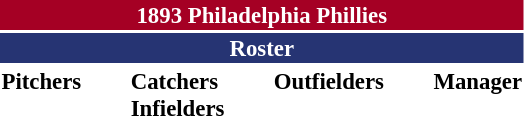<table class="toccolours" style="font-size: 95%;">
<tr>
<th colspan="10" style="background-color: #A50024; color: white; text-align: center;">1893 Philadelphia Phillies</th>
</tr>
<tr>
<td colspan="10" style="background-color: #263473; color: white; text-align: center;"><strong>Roster</strong></td>
</tr>
<tr>
<td valign="top"><strong>Pitchers</strong><br>





</td>
<td width="25px"></td>
<td valign="top"><strong>Catchers</strong><br>

<strong>Infielders</strong>



</td>
<td width="25px"></td>
<td valign="top"><strong>Outfielders</strong><br>



</td>
<td width="25px"></td>
<td valign="top"><strong>Manager</strong><br></td>
</tr>
</table>
